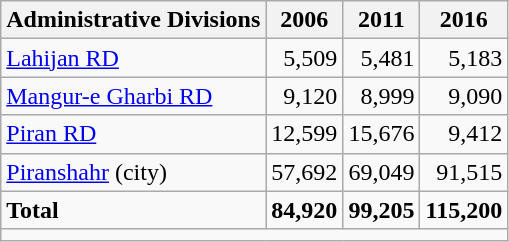<table class="wikitable">
<tr>
<th>Administrative Divisions</th>
<th>2006</th>
<th>2011</th>
<th>2016</th>
</tr>
<tr>
<td><a href='#'>Lahijan RD</a></td>
<td style="text-align: right;">5,509</td>
<td style="text-align: right;">5,481</td>
<td style="text-align: right;">5,183</td>
</tr>
<tr>
<td><a href='#'>Mangur-e Gharbi RD</a></td>
<td style="text-align: right;">9,120</td>
<td style="text-align: right;">8,999</td>
<td style="text-align: right;">9,090</td>
</tr>
<tr>
<td><a href='#'>Piran RD</a></td>
<td style="text-align: right;">12,599</td>
<td style="text-align: right;">15,676</td>
<td style="text-align: right;">9,412</td>
</tr>
<tr>
<td><a href='#'>Piranshahr</a> (city)</td>
<td style="text-align: right;">57,692</td>
<td style="text-align: right;">69,049</td>
<td style="text-align: right;">91,515</td>
</tr>
<tr>
<td><strong>Total</strong></td>
<td style="text-align: right;"><strong>84,920</strong></td>
<td style="text-align: right;"><strong>99,205</strong></td>
<td style="text-align: right;"><strong>115,200</strong></td>
</tr>
<tr>
<td colspan=4></td>
</tr>
</table>
